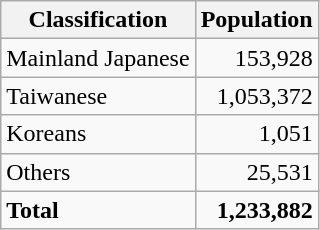<table class=wikitable>
<tr>
<th>Classification</th>
<th>Population</th>
</tr>
<tr>
<td>Mainland Japanese</td>
<td align=right>153,928</td>
</tr>
<tr>
<td>Taiwanese</td>
<td align=right>1,053,372</td>
</tr>
<tr>
<td>Koreans</td>
<td align=right>1,051</td>
</tr>
<tr>
<td>Others</td>
<td align=right>25,531</td>
</tr>
<tr>
<td><strong>Total</strong></td>
<td align=right><strong>1,233,882</strong></td>
</tr>
</table>
